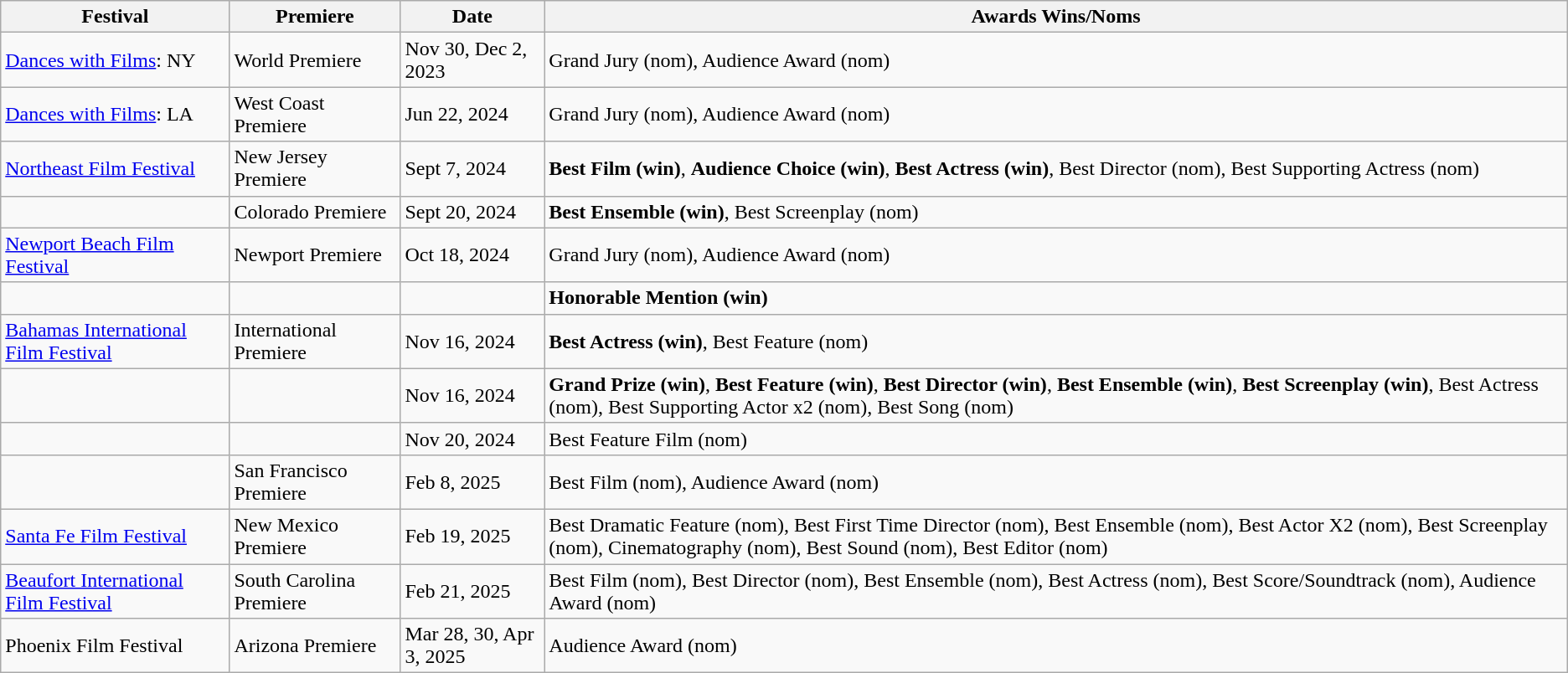<table class="wikitable">
<tr>
<th>Festival</th>
<th>Premiere</th>
<th>Date</th>
<th>Awards Wins/Noms</th>
</tr>
<tr>
<td><a href='#'>Dances with Films</a>: NY</td>
<td>World Premiere</td>
<td>Nov 30, Dec 2, 2023</td>
<td>Grand Jury (nom), Audience Award (nom)</td>
</tr>
<tr>
<td><a href='#'>Dances with Films</a>: LA</td>
<td>West Coast Premiere</td>
<td>Jun 22, 2024</td>
<td>Grand Jury (nom), Audience Award (nom)</td>
</tr>
<tr>
<td><a href='#'>Northeast Film Festival</a></td>
<td>New Jersey Premiere</td>
<td>Sept 7, 2024</td>
<td><strong>Best Film (win)</strong>, <strong>Audience Choice (win)</strong>, <strong>Best Actress (win)</strong>, Best Director (nom), Best Supporting Actress (nom)</td>
</tr>
<tr>
<td></td>
<td>Colorado Premiere</td>
<td>Sept 20, 2024</td>
<td><strong>Best Ensemble (win)</strong>, Best Screenplay (nom)</td>
</tr>
<tr>
<td><a href='#'>Newport Beach Film Festival</a></td>
<td>Newport Premiere</td>
<td>Oct 18, 2024</td>
<td>Grand Jury (nom), Audience Award (nom)</td>
</tr>
<tr>
<td></td>
<td></td>
<td></td>
<td><strong>Honorable Mention (win) </strong></td>
</tr>
<tr>
<td><a href='#'>Bahamas International Film Festival</a></td>
<td>International Premiere</td>
<td>Nov 16, 2024</td>
<td><strong>Best Actress (win)</strong>, Best Feature (nom)</td>
</tr>
<tr>
<td></td>
<td></td>
<td>Nov 16, 2024</td>
<td><strong>Grand Prize (win)</strong>, <strong>Best Feature (win)</strong>, <strong>Best Director (win)</strong>, <strong>Best Ensemble (win)</strong>, <strong>Best Screenplay (win)</strong>, Best Actress (nom), Best Supporting Actor x2 (nom), Best Song (nom)</td>
</tr>
<tr>
<td></td>
<td></td>
<td>Nov 20, 2024</td>
<td>Best Feature Film (nom)</td>
</tr>
<tr>
<td></td>
<td>San Francisco Premiere</td>
<td>Feb 8, 2025</td>
<td>Best Film (nom), Audience Award (nom)</td>
</tr>
<tr>
<td><a href='#'>Santa Fe Film Festival</a></td>
<td>New Mexico Premiere</td>
<td>Feb 19, 2025</td>
<td>Best Dramatic Feature (nom), Best First Time Director (nom), Best Ensemble (nom), Best Actor X2 (nom), Best Screenplay (nom), Cinematography (nom), Best Sound (nom), Best Editor (nom)</td>
</tr>
<tr>
<td><a href='#'>Beaufort International Film Festival</a></td>
<td>South Carolina Premiere</td>
<td>Feb 21, 2025</td>
<td>Best Film (nom), Best Director (nom), Best Ensemble (nom), Best Actress (nom), Best Score/Soundtrack (nom), Audience Award (nom)</td>
</tr>
<tr>
<td>Phoenix Film Festival</td>
<td>Arizona Premiere</td>
<td>Mar 28, 30, Apr 3, 2025</td>
<td>Audience Award (nom)</td>
</tr>
</table>
